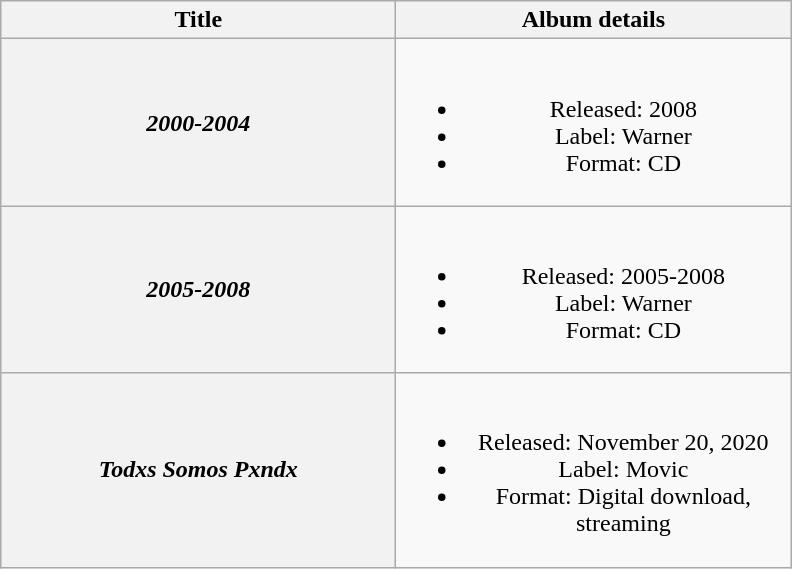<table class="wikitable plainrowheaders" style="text-align:center;">
<tr>
<th scope="col" style="width:16em;">Title</th>
<th scope="col" style="width:16em;">Album details</th>
</tr>
<tr>
<th scope="row"><em>2000-2004</em></th>
<td><br><ul><li>Released: 2008</li><li>Label: Warner</li><li>Format: CD</li></ul></td>
</tr>
<tr>
<th scope="row"><em>2005-2008</em></th>
<td><br><ul><li>Released: 2005-2008</li><li>Label: Warner</li><li>Format: CD</li></ul></td>
</tr>
<tr>
<th scope="row"><em>Todxs Somos Pxndx</em></th>
<td><br><ul><li>Released: November 20, 2020</li><li>Label: Movic</li><li>Format: Digital download, streaming</li></ul></td>
</tr>
</table>
